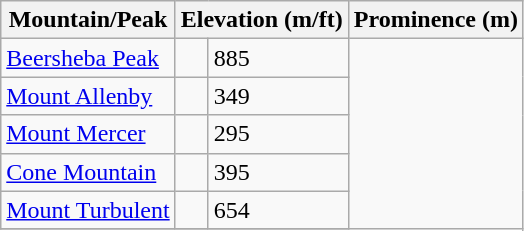<table class="wikitable sortable">
<tr>
<th>Mountain/Peak</th>
<th colspan=2>Elevation (m/ft)</th>
<th>Prominence (m)</th>
</tr>
<tr>
<td><a href='#'>Beersheba Peak</a></td>
<td></td>
<td>885</td>
</tr>
<tr>
<td><a href='#'>Mount Allenby</a></td>
<td></td>
<td>349</td>
</tr>
<tr>
<td><a href='#'>Mount Mercer</a></td>
<td></td>
<td>295</td>
</tr>
<tr>
<td><a href='#'>Cone Mountain</a></td>
<td></td>
<td>395</td>
</tr>
<tr>
<td><a href='#'>Mount Turbulent</a></td>
<td></td>
<td>654</td>
</tr>
<tr>
</tr>
</table>
